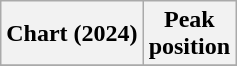<table class="wikitable sortable plainrowheaders" style="text-align:center">
<tr>
<th scope="col">Chart (2024)</th>
<th scope="col">Peak<br>position</th>
</tr>
<tr>
</tr>
</table>
